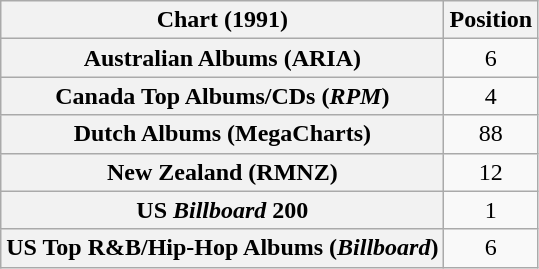<table class="wikitable sortable plainrowheaders" style="text-align:center">
<tr>
<th scope="col">Chart (1991)</th>
<th scope="col">Position</th>
</tr>
<tr>
<th scope="row">Australian Albums (ARIA)</th>
<td>6</td>
</tr>
<tr>
<th scope="row">Canada Top Albums/CDs (<em>RPM</em>)</th>
<td>4</td>
</tr>
<tr>
<th scope="row">Dutch Albums (MegaCharts)</th>
<td>88</td>
</tr>
<tr>
<th scope="row">New Zealand (RMNZ)</th>
<td>12</td>
</tr>
<tr>
<th scope="row">US <em>Billboard</em> 200</th>
<td>1</td>
</tr>
<tr>
<th scope="row">US Top R&B/Hip-Hop Albums (<em>Billboard</em>)</th>
<td>6</td>
</tr>
</table>
